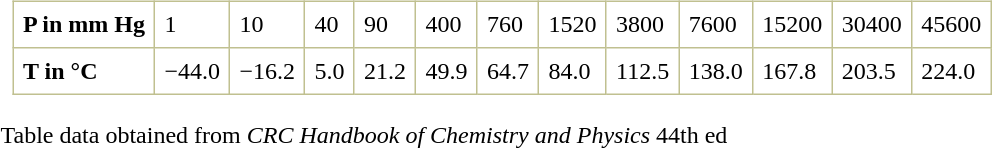<table>
<tr>
<td><br><table border="1" cellspacing="0" cellpadding="6" style="margin: 0 0 0 0.5em; background: white; border-collapse: collapse; border-color: #C0C090;">
<tr>
<td><strong>P in mm Hg</strong></td>
<td>1</td>
<td>10</td>
<td>40</td>
<td>90</td>
<td>400</td>
<td>760</td>
<td>1520</td>
<td>3800</td>
<td>7600</td>
<td>15200</td>
<td>30400</td>
<td>45600</td>
</tr>
<tr>
<td><strong>T in °C</strong></td>
<td>−44.0</td>
<td>−16.2</td>
<td>5.0</td>
<td>21.2</td>
<td>49.9</td>
<td>64.7</td>
<td>84.0</td>
<td>112.5</td>
<td>138.0</td>
<td>167.8</td>
<td>203.5</td>
<td>224.0</td>
</tr>
</table>
<br>
Table data obtained from <em>CRC Handbook of Chemistry and Physics</em> 44th ed</td>
</tr>
<tr>
<td><br><table>
<tr>
<td><br></td>
<td><br></td>
</tr>
</table>
</td>
</tr>
</table>
